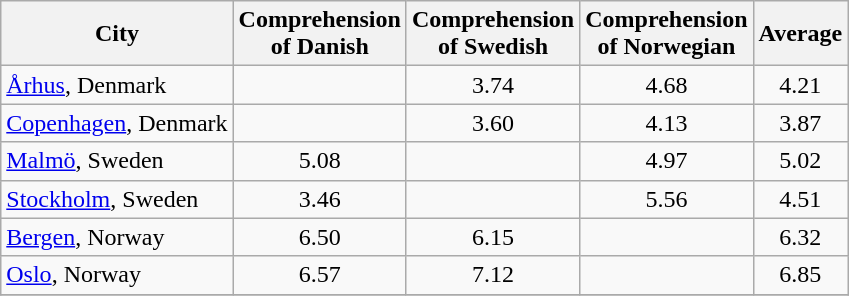<table class="wikitable">
<tr>
<th>City</th>
<th>Comprehension<br>of Danish</th>
<th>Comprehension<br>of Swedish</th>
<th>Comprehension<br>of Norwegian</th>
<th>Average</th>
</tr>
<tr>
<td><a href='#'>Århus</a>, Denmark</td>
<td></td>
<td align="center">3.74</td>
<td align="center">4.68</td>
<td align="center">4.21</td>
</tr>
<tr>
<td><a href='#'>Copenhagen</a>, Denmark</td>
<td></td>
<td align="center">3.60</td>
<td align="center">4.13</td>
<td align="center">3.87</td>
</tr>
<tr>
<td><a href='#'>Malmö</a>, Sweden</td>
<td align="center">5.08</td>
<td></td>
<td align="center">4.97</td>
<td align="center">5.02</td>
</tr>
<tr>
<td><a href='#'>Stockholm</a>, Sweden</td>
<td align="center">3.46</td>
<td></td>
<td align="center">5.56</td>
<td align="center">4.51</td>
</tr>
<tr>
<td><a href='#'>Bergen</a>, Norway</td>
<td align="center">6.50</td>
<td align="center">6.15</td>
<td></td>
<td align="center">6.32</td>
</tr>
<tr>
<td><a href='#'>Oslo</a>, Norway</td>
<td align="center">6.57</td>
<td align="center">7.12</td>
<td></td>
<td align="center">6.85</td>
</tr>
<tr>
</tr>
</table>
